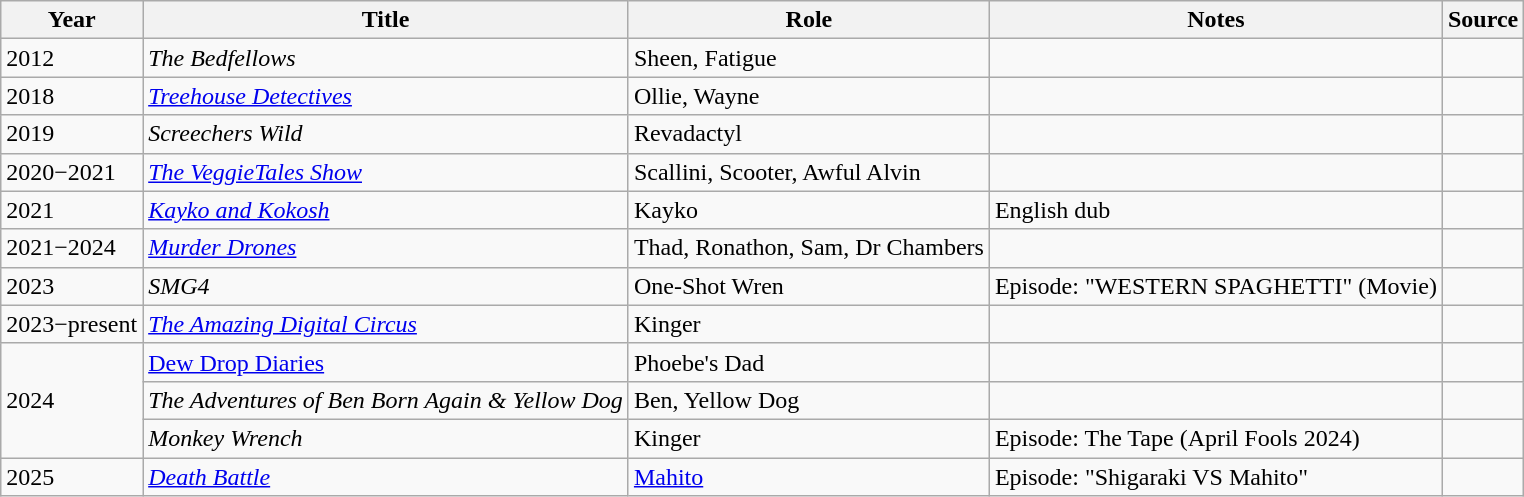<table class="wikitable sortable">
<tr>
<th>Year</th>
<th>Title</th>
<th>Role</th>
<th>Notes</th>
<th>Source</th>
</tr>
<tr>
<td>2012</td>
<td><em>The Bedfellows</em></td>
<td>Sheen, Fatigue</td>
<td></td>
<td></td>
</tr>
<tr>
<td>2018</td>
<td><em><a href='#'>Treehouse Detectives</a></em></td>
<td>Ollie, Wayne</td>
<td></td>
<td></td>
</tr>
<tr>
<td>2019</td>
<td><em>Screechers Wild</em></td>
<td>Revadactyl</td>
<td></td>
<td></td>
</tr>
<tr>
<td>2020−2021</td>
<td><em><a href='#'>The VeggieTales Show</a></em></td>
<td>Scallini, Scooter, Awful Alvin</td>
<td></td>
<td></td>
</tr>
<tr>
<td>2021</td>
<td><em><a href='#'>Kayko and Kokosh</a></em></td>
<td>Kayko</td>
<td>English dub</td>
<td></td>
</tr>
<tr>
<td>2021−2024</td>
<td><em><a href='#'>Murder Drones</a></em></td>
<td>Thad, Ronathon, Sam, Dr Chambers</td>
<td></td>
<td></td>
</tr>
<tr>
<td>2023</td>
<td><em>SMG4</em></td>
<td>One-Shot Wren</td>
<td>Episode: "WESTERN SPAGHETTI" (Movie)</td>
<td></td>
</tr>
<tr>
<td>2023−present</td>
<td><em><a href='#'>The Amazing Digital Circus</a></em></td>
<td>Kinger</td>
<td></td>
<td></td>
</tr>
<tr>
<td rowspan="3">2024</td>
<td><a href='#'>Dew Drop Diaries</a></td>
<td>Phoebe's Dad</td>
<td></td>
<td></td>
</tr>
<tr>
<td><em>The Adventures of Ben Born Again & Yellow Dog</em></td>
<td>Ben, Yellow Dog</td>
<td></td>
<td></td>
</tr>
<tr>
<td><em>Monkey Wrench</em></td>
<td>Kinger</td>
<td>Episode: The Tape (April Fools 2024)</td>
<td></td>
</tr>
<tr>
<td>2025</td>
<td><em><a href='#'>Death Battle</a></em></td>
<td><a href='#'>Mahito</a></td>
<td>Episode: "Shigaraki VS Mahito"</td>
<td></td>
</tr>
</table>
